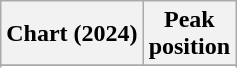<table class="wikitable sortable plainrowheaders" style="text-align:center">
<tr>
<th scope="col">Chart (2024)</th>
<th scope="col">Peak<br>position</th>
</tr>
<tr>
</tr>
<tr>
</tr>
</table>
